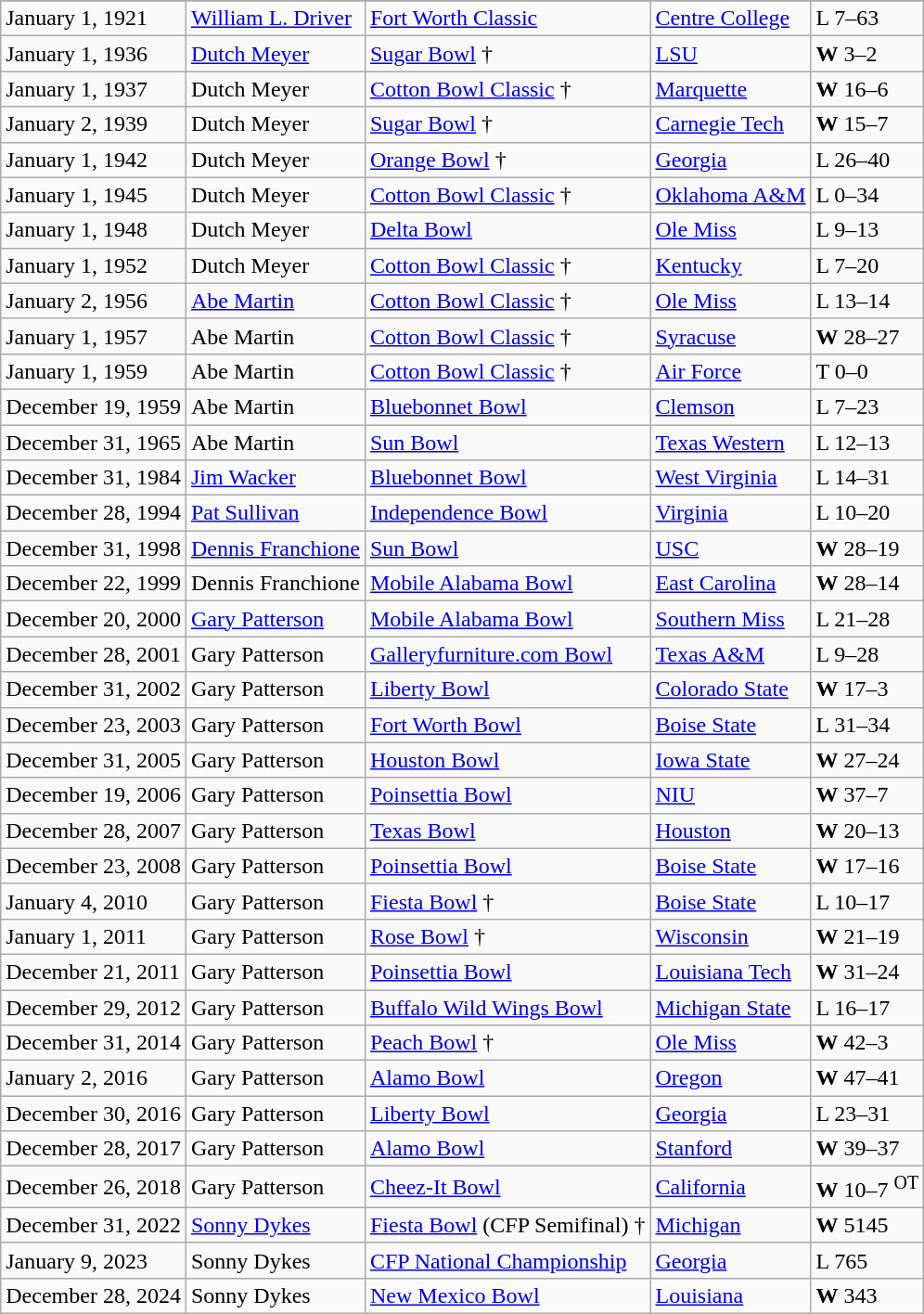<table class="wikitable">
<tr>
</tr>
<tr>
<td>January 1, 1921</td>
<td><a href='#'>William L. Driver</a></td>
<td><a href='#'>Fort Worth Classic</a></td>
<td><a href='#'>Centre College</a></td>
<td>L 7–63</td>
</tr>
<tr>
<td>January 1, 1936</td>
<td><a href='#'>Dutch Meyer</a></td>
<td><a href='#'>Sugar Bowl</a> †</td>
<td><a href='#'>LSU</a></td>
<td><strong>W</strong> 3–2</td>
</tr>
<tr>
<td>January 1, 1937</td>
<td>Dutch Meyer</td>
<td><a href='#'>Cotton Bowl Classic</a> †</td>
<td><a href='#'>Marquette</a></td>
<td><strong>W</strong> 16–6</td>
</tr>
<tr>
<td>January 2, 1939</td>
<td>Dutch Meyer</td>
<td><a href='#'>Sugar Bowl</a> †</td>
<td><a href='#'>Carnegie Tech</a></td>
<td><strong>W</strong> 15–7</td>
</tr>
<tr>
<td>January 1, 1942</td>
<td>Dutch Meyer</td>
<td><a href='#'>Orange Bowl</a> †</td>
<td><a href='#'>Georgia</a></td>
<td>L 26–40</td>
</tr>
<tr>
<td>January 1, 1945</td>
<td>Dutch Meyer</td>
<td><a href='#'>Cotton Bowl Classic</a> †</td>
<td><a href='#'>Oklahoma A&M</a></td>
<td>L 0–34</td>
</tr>
<tr>
<td>January 1, 1948</td>
<td>Dutch Meyer</td>
<td><a href='#'>Delta Bowl</a></td>
<td><a href='#'>Ole Miss</a></td>
<td>L 9–13</td>
</tr>
<tr>
<td>January 1, 1952</td>
<td>Dutch Meyer</td>
<td><a href='#'>Cotton Bowl Classic</a> †</td>
<td><a href='#'>Kentucky</a></td>
<td>L 7–20</td>
</tr>
<tr>
<td>January 2, 1956</td>
<td><a href='#'>Abe Martin</a></td>
<td><a href='#'>Cotton Bowl Classic</a> †</td>
<td><a href='#'>Ole Miss</a></td>
<td>L 13–14</td>
</tr>
<tr>
<td>January 1, 1957</td>
<td>Abe Martin</td>
<td><a href='#'>Cotton Bowl Classic</a> †</td>
<td><a href='#'>Syracuse</a></td>
<td><strong>W</strong> 28–27</td>
</tr>
<tr>
<td>January 1, 1959</td>
<td>Abe Martin</td>
<td><a href='#'>Cotton Bowl Classic</a> †</td>
<td><a href='#'>Air Force</a></td>
<td>T 0–0</td>
</tr>
<tr>
<td>December 19, 1959</td>
<td>Abe Martin</td>
<td><a href='#'>Bluebonnet Bowl</a></td>
<td><a href='#'>Clemson</a></td>
<td>L 7–23</td>
</tr>
<tr>
<td>December 31, 1965</td>
<td>Abe Martin</td>
<td><a href='#'>Sun Bowl</a></td>
<td><a href='#'>Texas Western</a></td>
<td>L 12–13</td>
</tr>
<tr>
<td>December 31, 1984</td>
<td><a href='#'>Jim Wacker</a></td>
<td><a href='#'>Bluebonnet Bowl</a></td>
<td><a href='#'>West Virginia</a></td>
<td>L 14–31</td>
</tr>
<tr>
<td>December 28, 1994</td>
<td><a href='#'>Pat Sullivan</a></td>
<td><a href='#'>Independence Bowl</a></td>
<td><a href='#'>Virginia</a></td>
<td>L 10–20</td>
</tr>
<tr>
<td>December 31, 1998</td>
<td><a href='#'>Dennis Franchione</a></td>
<td><a href='#'>Sun Bowl</a></td>
<td><a href='#'>USC</a></td>
<td><strong>W</strong> 28–19</td>
</tr>
<tr>
<td>December 22, 1999</td>
<td>Dennis Franchione</td>
<td><a href='#'>Mobile Alabama Bowl</a></td>
<td><a href='#'>East Carolina</a></td>
<td><strong>W</strong> 28–14</td>
</tr>
<tr>
<td>December 20, 2000</td>
<td><a href='#'>Gary Patterson</a></td>
<td><a href='#'>Mobile Alabama Bowl</a></td>
<td><a href='#'>Southern Miss</a></td>
<td>L 21–28</td>
</tr>
<tr>
<td>December 28, 2001</td>
<td>Gary Patterson</td>
<td><a href='#'>Galleryfurniture.com Bowl</a></td>
<td><a href='#'>Texas A&M</a></td>
<td>L 9–28</td>
</tr>
<tr>
<td>December 31, 2002</td>
<td>Gary Patterson</td>
<td><a href='#'>Liberty Bowl</a></td>
<td><a href='#'>Colorado State</a></td>
<td><strong>W</strong> 17–3</td>
</tr>
<tr>
<td>December 23, 2003</td>
<td>Gary Patterson</td>
<td><a href='#'>Fort Worth Bowl</a></td>
<td><a href='#'>Boise State</a></td>
<td>L 31–34</td>
</tr>
<tr>
<td>December 31, 2005</td>
<td>Gary Patterson</td>
<td><a href='#'>Houston Bowl</a></td>
<td><a href='#'>Iowa State</a></td>
<td><strong>W</strong> 27–24</td>
</tr>
<tr>
<td>December 19, 2006</td>
<td>Gary Patterson</td>
<td><a href='#'>Poinsettia Bowl</a></td>
<td><a href='#'>NIU</a></td>
<td><strong>W</strong> 37–7</td>
</tr>
<tr>
<td>December 28, 2007</td>
<td>Gary Patterson</td>
<td><a href='#'>Texas Bowl</a></td>
<td><a href='#'>Houston</a></td>
<td><strong>W</strong> 20–13</td>
</tr>
<tr>
<td>December 23, 2008</td>
<td>Gary Patterson</td>
<td><a href='#'>Poinsettia Bowl</a></td>
<td><a href='#'>Boise State</a></td>
<td><strong>W</strong> 17–16</td>
</tr>
<tr>
<td>January 4, 2010</td>
<td>Gary Patterson</td>
<td><a href='#'>Fiesta Bowl</a> †</td>
<td><a href='#'>Boise State</a></td>
<td>L 10–17</td>
</tr>
<tr>
<td>January 1, 2011</td>
<td>Gary Patterson</td>
<td><a href='#'>Rose Bowl</a> †</td>
<td><a href='#'>Wisconsin</a></td>
<td><strong>W</strong> 21–19</td>
</tr>
<tr>
<td>December 21, 2011</td>
<td>Gary Patterson</td>
<td><a href='#'>Poinsettia Bowl</a></td>
<td><a href='#'>Louisiana Tech</a></td>
<td><strong>W</strong> 31–24</td>
</tr>
<tr>
<td>December 29, 2012</td>
<td>Gary Patterson</td>
<td><a href='#'>Buffalo Wild Wings Bowl</a></td>
<td><a href='#'>Michigan State</a></td>
<td>L 16–17</td>
</tr>
<tr>
<td>December 31, 2014</td>
<td>Gary Patterson</td>
<td><a href='#'>Peach Bowl</a> †</td>
<td><a href='#'>Ole Miss</a></td>
<td><strong>W</strong> 42–3</td>
</tr>
<tr>
<td>January 2, 2016</td>
<td>Gary Patterson</td>
<td><a href='#'>Alamo Bowl</a></td>
<td><a href='#'>Oregon</a></td>
<td><strong>W</strong> 47–41</td>
</tr>
<tr>
<td>December 30, 2016</td>
<td>Gary Patterson</td>
<td><a href='#'>Liberty Bowl</a></td>
<td><a href='#'>Georgia</a></td>
<td>L 23–31</td>
</tr>
<tr>
<td>December 28, 2017</td>
<td>Gary Patterson</td>
<td><a href='#'>Alamo Bowl</a></td>
<td><a href='#'>Stanford</a></td>
<td><strong>W</strong> 39–37</td>
</tr>
<tr>
<td>December 26, 2018</td>
<td>Gary Patterson</td>
<td><a href='#'>Cheez-It Bowl</a></td>
<td><a href='#'>California</a></td>
<td><strong>W</strong> 10–7 <sup>OT</sup></td>
</tr>
<tr>
<td>December 31, 2022</td>
<td><a href='#'>Sonny Dykes</a></td>
<td><a href='#'>Fiesta Bowl</a> (CFP Semifinal) †</td>
<td><a href='#'>Michigan</a></td>
<td><strong>W</strong> 5145</td>
</tr>
<tr>
<td>January 9, 2023</td>
<td>Sonny Dykes</td>
<td><a href='#'>CFP National Championship</a></td>
<td><a href='#'>Georgia</a></td>
<td>L 765</td>
</tr>
<tr>
<td>December 28, 2024</td>
<td>Sonny Dykes</td>
<td><a href='#'>New Mexico Bowl</a></td>
<td><a href='#'>Louisiana</a></td>
<td><strong>W</strong> 343</td>
</tr>
</table>
